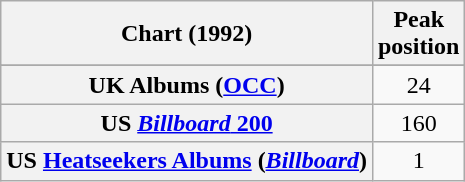<table class="wikitable plainrowheaders sortable" style="text-align:center;" border="1">
<tr>
<th scope="col">Chart (1992)</th>
<th scope="col">Peak<br>position</th>
</tr>
<tr>
</tr>
<tr>
<th scope="row">UK Albums (<a href='#'>OCC</a>)</th>
<td>24</td>
</tr>
<tr>
<th scope="row">US <a href='#'><em>Billboard</em> 200</a></th>
<td>160</td>
</tr>
<tr>
<th scope="row">US <a href='#'>Heatseekers Albums</a> (<em><a href='#'>Billboard</a></em>)</th>
<td>1</td>
</tr>
</table>
